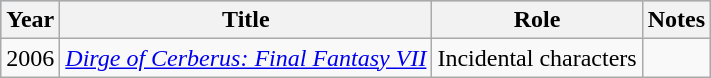<table class="wikitable sortable">
<tr style="background:#b0c4de; text-align:center;">
<th>Year</th>
<th>Title</th>
<th>Role</th>
<th>Notes</th>
</tr>
<tr>
<td>2006</td>
<td><em><a href='#'>Dirge of Cerberus: Final Fantasy VII</a></em></td>
<td>Incidental characters</td>
<td></td>
</tr>
</table>
